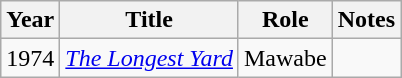<table class="wikitable">
<tr>
<th>Year</th>
<th>Title</th>
<th>Role</th>
<th>Notes</th>
</tr>
<tr>
<td>1974</td>
<td><em><a href='#'>The Longest Yard</a></em></td>
<td>Mawabe</td>
<td></td>
</tr>
</table>
